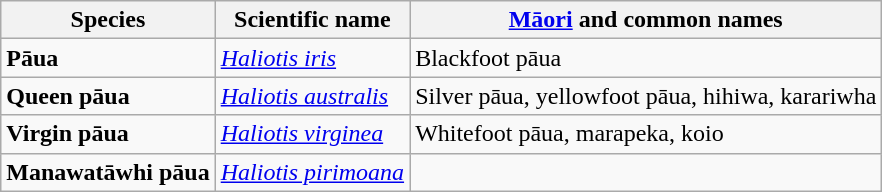<table class="wikitable">
<tr>
<th>Species</th>
<th>Scientific name</th>
<th><a href='#'>Māori</a> and common names</th>
</tr>
<tr>
<td><strong>Pāua</strong></td>
<td><em><a href='#'>Haliotis iris</a></em></td>
<td>Blackfoot pāua</td>
</tr>
<tr>
<td><strong>Queen pāua</strong></td>
<td><em><a href='#'>Haliotis australis</a></em></td>
<td>Silver pāua, yellowfoot pāua, hihiwa, karariwha</td>
</tr>
<tr>
<td><strong>Virgin pāua</strong></td>
<td><em><a href='#'>Haliotis virginea</a></em></td>
<td>Whitefoot pāua, marapeka, koio</td>
</tr>
<tr>
<td><strong>Manawatāwhi pāua</strong></td>
<td><em><a href='#'>Haliotis pirimoana</a></em></td>
<td></td>
</tr>
</table>
